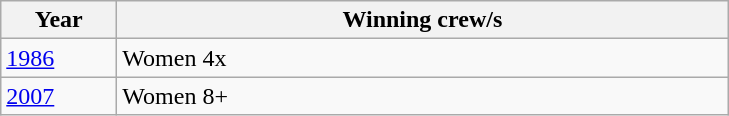<table class="wikitable">
<tr>
<th width=70>Year</th>
<th width=400>Winning crew/s</th>
</tr>
<tr>
<td><a href='#'>1986</a></td>
<td>Women 4x</td>
</tr>
<tr>
<td><a href='#'>2007</a></td>
<td>Women 8+</td>
</tr>
</table>
